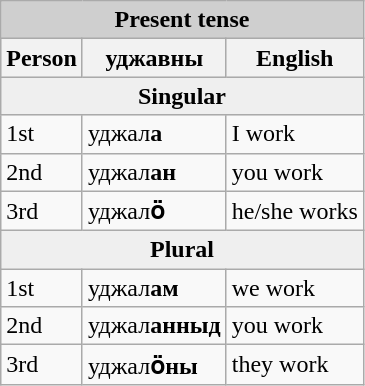<table class="wikitable">
<tr>
<th colspan="5" style="background:#cfcfcf;">Present tense</th>
</tr>
<tr style="background:#dfdfdf;" |>
<th>Person</th>
<th>уджавны</th>
<th>English</th>
</tr>
<tr>
<th colspan="5" style="background:#efefef">Singular</th>
</tr>
<tr>
<td>1st</td>
<td>уджал<strong>а</strong></td>
<td>I work</td>
</tr>
<tr>
<td>2nd</td>
<td>уджал<strong>ан</strong></td>
<td>you work</td>
</tr>
<tr>
<td>3rd</td>
<td>уджал<strong>ӧ</strong></td>
<td>he/she works</td>
</tr>
<tr>
<th colspan="5" style="background:#efefef">Plural</th>
</tr>
<tr>
<td>1st</td>
<td>уджал<strong>ам</strong></td>
<td>we work</td>
</tr>
<tr>
<td>2nd</td>
<td>уджал<strong>анныд</strong></td>
<td>you work</td>
</tr>
<tr>
<td>3rd</td>
<td>уджал<strong>ӧны</strong></td>
<td>they work</td>
</tr>
</table>
